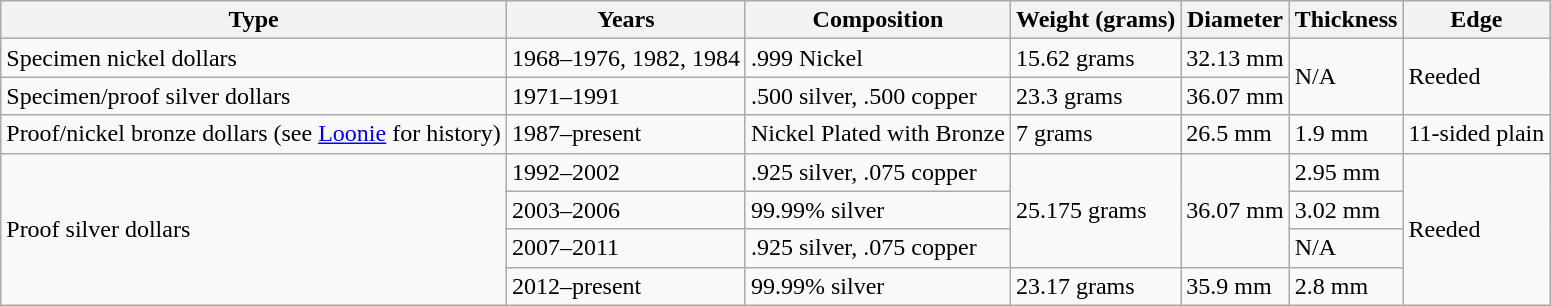<table class="wikitable">
<tr>
<th>Type</th>
<th>Years</th>
<th>Composition</th>
<th>Weight (grams)</th>
<th>Diameter</th>
<th>Thickness</th>
<th>Edge</th>
</tr>
<tr>
<td>Specimen nickel dollars</td>
<td>1968–1976, 1982, 1984</td>
<td>.999 Nickel</td>
<td>15.62 grams</td>
<td>32.13 mm</td>
<td rowspan="2">N/A</td>
<td rowspan="2">Reeded</td>
</tr>
<tr>
<td>Specimen/proof silver dollars</td>
<td>1971–1991</td>
<td>.500 silver, .500 copper</td>
<td>23.3 grams</td>
<td>36.07 mm</td>
</tr>
<tr>
<td>Proof/nickel bronze dollars (see <a href='#'>Loonie</a> for history)</td>
<td>1987–present</td>
<td>Nickel Plated with Bronze</td>
<td>7 grams</td>
<td>26.5 mm</td>
<td>1.9 mm</td>
<td>11-sided plain</td>
</tr>
<tr>
<td rowspan="4">Proof silver dollars</td>
<td>1992–2002</td>
<td>.925 silver, .075 copper</td>
<td rowspan="3">25.175 grams</td>
<td rowspan="3">36.07 mm</td>
<td>2.95 mm</td>
<td rowspan="4">Reeded</td>
</tr>
<tr>
<td>2003–2006</td>
<td>99.99% silver</td>
<td>3.02 mm</td>
</tr>
<tr>
<td>2007–2011</td>
<td>.925 silver, .075 copper</td>
<td>N/A</td>
</tr>
<tr>
<td>2012–present</td>
<td>99.99% silver</td>
<td>23.17 grams</td>
<td>35.9 mm</td>
<td>2.8 mm</td>
</tr>
</table>
